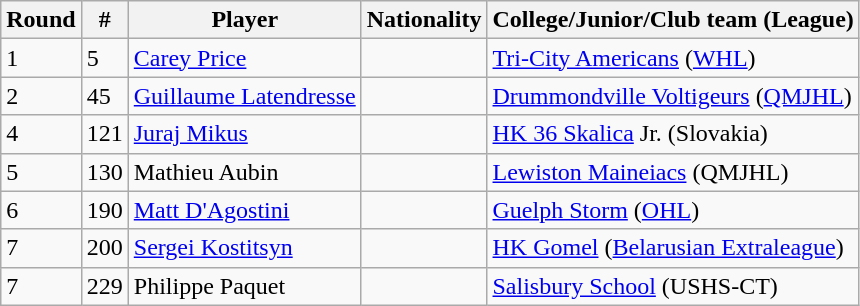<table class="wikitable">
<tr align="center">
<th>Round</th>
<th>#</th>
<th>Player</th>
<th>Nationality</th>
<th>College/Junior/Club team (League)</th>
</tr>
<tr>
<td>1</td>
<td>5</td>
<td><a href='#'>Carey Price</a></td>
<td></td>
<td><a href='#'>Tri-City Americans</a> (<a href='#'>WHL</a>)</td>
</tr>
<tr>
<td>2</td>
<td>45</td>
<td><a href='#'>Guillaume Latendresse</a></td>
<td></td>
<td><a href='#'>Drummondville Voltigeurs</a> (<a href='#'>QMJHL</a>)</td>
</tr>
<tr>
<td>4</td>
<td>121</td>
<td><a href='#'>Juraj Mikus</a></td>
<td></td>
<td><a href='#'>HK 36 Skalica</a> Jr. (Slovakia)</td>
</tr>
<tr>
<td>5</td>
<td>130</td>
<td>Mathieu Aubin</td>
<td></td>
<td><a href='#'>Lewiston Maineiacs</a> (QMJHL)</td>
</tr>
<tr>
<td>6</td>
<td>190</td>
<td><a href='#'>Matt D'Agostini</a></td>
<td></td>
<td><a href='#'>Guelph Storm</a> (<a href='#'>OHL</a>)</td>
</tr>
<tr>
<td>7</td>
<td>200</td>
<td><a href='#'>Sergei Kostitsyn</a></td>
<td></td>
<td><a href='#'>HK Gomel</a> (<a href='#'>Belarusian Extraleague</a>)</td>
</tr>
<tr>
<td>7</td>
<td>229</td>
<td>Philippe Paquet</td>
<td></td>
<td><a href='#'>Salisbury School</a> (USHS-CT)</td>
</tr>
</table>
